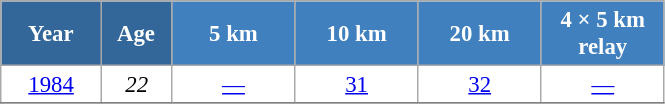<table class="wikitable" style="font-size:95%; text-align:center; border:grey solid 1px; border-collapse:collapse; background:#ffffff;">
<tr>
<th style="background-color:#369; color:white; width:60px;"> Year </th>
<th style="background-color:#369; color:white; width:40px;"> Age </th>
<th style="background-color:#4180be; color:white; width:75px;"> 5 km </th>
<th style="background-color:#4180be; color:white; width:75px;"> 10 km </th>
<th style="background-color:#4180be; color:white; width:75px;"> 20 km </th>
<th style="background-color:#4180be; color:white; width:75px;"> 4 × 5 km <br> relay </th>
</tr>
<tr>
<td><a href='#'>1984</a></td>
<td><em>22</em></td>
<td><a href='#'>—</a></td>
<td><a href='#'>31</a></td>
<td><a href='#'>32</a></td>
<td><a href='#'>—</a></td>
</tr>
<tr>
</tr>
</table>
